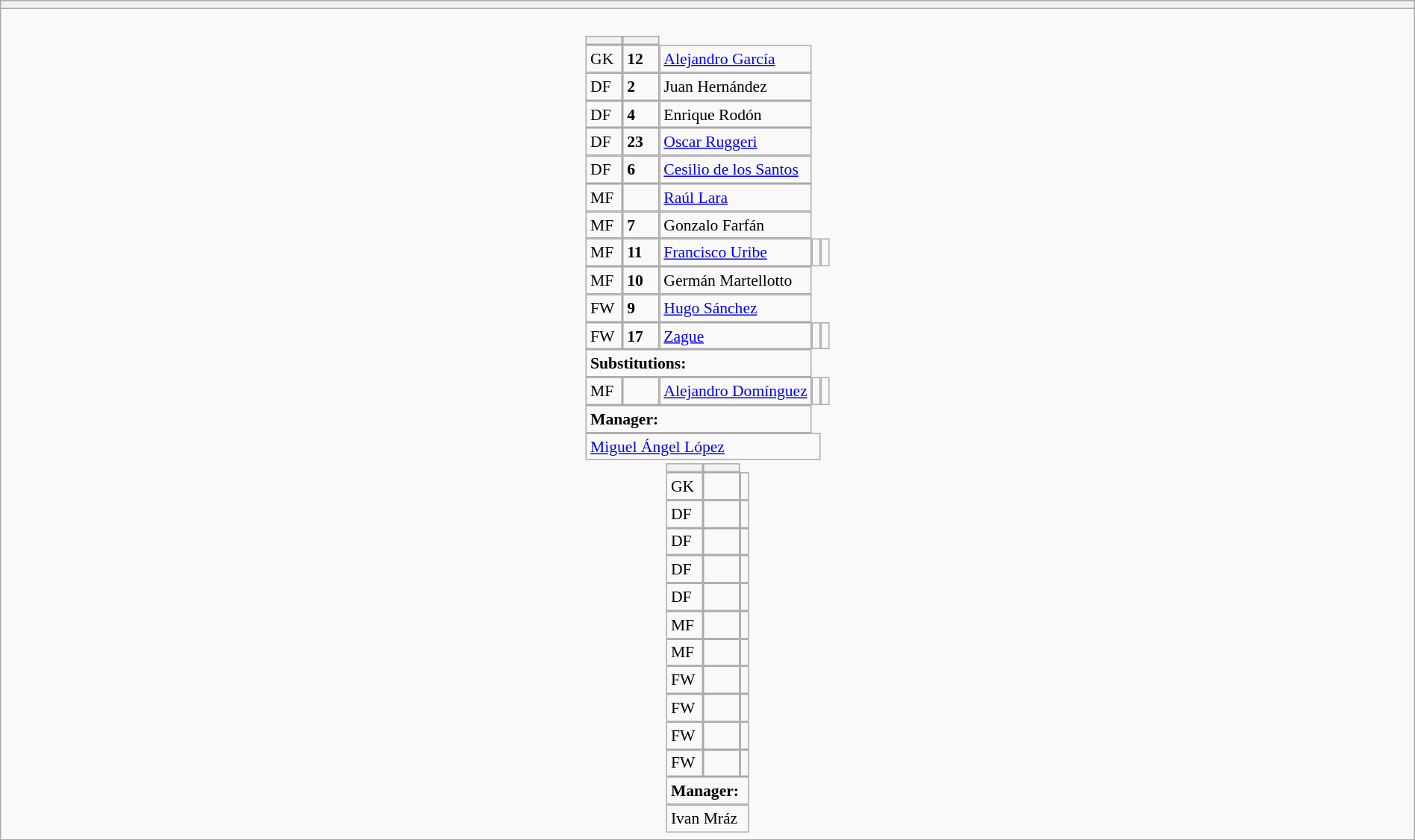<table style="width:100%" class="wikitable collapsible collapsed">
<tr>
<th></th>
</tr>
<tr>
<td><br>






<table style="font-size:90%; margin:0.2em auto;" cellspacing="0" cellpadding="0">
<tr>
<th width="25"></th>
<th width="25"></th>
</tr>
<tr>
<td>GK</td>
<td><strong>12</strong></td>
<td> <a href='#'>Alejandro García</a></td>
</tr>
<tr>
<td>DF</td>
<td><strong>2</strong></td>
<td> Juan Hernández</td>
</tr>
<tr>
<td>DF</td>
<td><strong>4</strong></td>
<td> Enrique Rodón</td>
</tr>
<tr>
<td>DF</td>
<td><strong>23</strong></td>
<td> <a href='#'>Oscar Ruggeri</a></td>
</tr>
<tr>
<td>DF</td>
<td><strong>6</strong></td>
<td> <a href='#'>Cesilio de los Santos</a></td>
</tr>
<tr>
<td>MF</td>
<td></td>
<td> <a href='#'>Raúl Lara</a></td>
</tr>
<tr>
<td>MF</td>
<td><strong>7</strong></td>
<td> Gonzalo Farfán</td>
</tr>
<tr>
<td>MF</td>
<td><strong>11</strong></td>
<td> <a href='#'>Francisco Uribe</a></td>
<td></td>
<td></td>
</tr>
<tr>
<td>MF</td>
<td><strong>10</strong></td>
<td> Germán Martellotto</td>
</tr>
<tr>
<td>FW</td>
<td><strong>9</strong></td>
<td> <a href='#'>Hugo Sánchez</a></td>
</tr>
<tr>
<td>FW</td>
<td><strong>17</strong></td>
<td> <a href='#'>Zague</a></td>
<td></td>
<td></td>
</tr>
<tr>
<td colspan=3><strong>Substitutions:</strong></td>
</tr>
<tr>
<td>MF</td>
<td></td>
<td> <a href='#'>Alejandro Domínguez</a></td>
<td></td>
<td></td>
</tr>
<tr>
<td colspan=3><strong>Manager:</strong></td>
</tr>
<tr>
<td colspan=4> <a href='#'>Miguel Ángel López</a></td>
</tr>
</table>
<table cellspacing="0" cellpadding="0" style="font-size:90%; margin:0.2em auto;">
<tr>
<th width="25"></th>
<th width="25"></th>
</tr>
<tr>
<td>GK</td>
<td></td>
<td></td>
</tr>
<tr>
<td>DF</td>
<td></td>
<td></td>
</tr>
<tr>
<td>DF</td>
<td></td>
<td></td>
</tr>
<tr>
<td>DF</td>
<td></td>
<td></td>
</tr>
<tr>
<td>DF</td>
<td></td>
<td></td>
</tr>
<tr>
<td>MF</td>
<td></td>
<td></td>
</tr>
<tr>
<td>MF</td>
<td></td>
<td></td>
</tr>
<tr>
<td>FW</td>
<td></td>
<td></td>
</tr>
<tr>
<td>FW</td>
<td></td>
<td></td>
</tr>
<tr>
<td>FW</td>
<td></td>
<td></td>
</tr>
<tr>
<td>FW</td>
<td></td>
<td></td>
</tr>
<tr>
<td colspan=3><strong>Manager:</strong></td>
</tr>
<tr>
<td colspan=4> Ivan Mráz</td>
</tr>
</table>
</td>
</tr>
</table>
